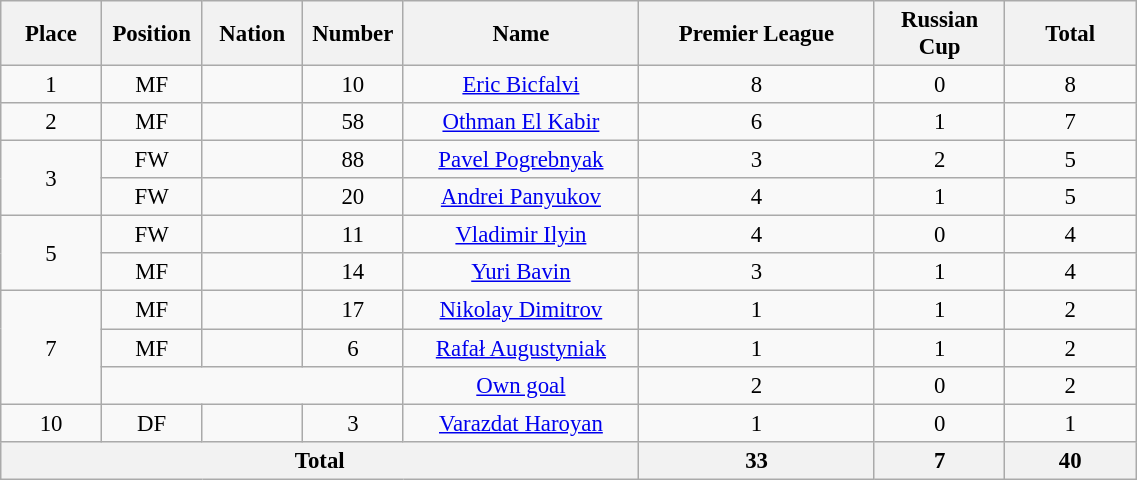<table class="wikitable" style="font-size: 95%; text-align: center;">
<tr>
<th width=60>Place</th>
<th width=60>Position</th>
<th width=60>Nation</th>
<th width=60>Number</th>
<th width=150>Name</th>
<th width=150>Premier League</th>
<th width=80>Russian Cup</th>
<th width=80>Total</th>
</tr>
<tr>
<td>1</td>
<td>MF</td>
<td></td>
<td>10</td>
<td><a href='#'>Eric Bicfalvi</a></td>
<td>8</td>
<td>0</td>
<td>8</td>
</tr>
<tr>
<td>2</td>
<td>MF</td>
<td></td>
<td>58</td>
<td><a href='#'>Othman El Kabir</a></td>
<td>6</td>
<td>1</td>
<td>7</td>
</tr>
<tr>
<td rowspan="2">3</td>
<td>FW</td>
<td></td>
<td>88</td>
<td><a href='#'>Pavel Pogrebnyak</a></td>
<td>3</td>
<td>2</td>
<td>5</td>
</tr>
<tr>
<td>FW</td>
<td></td>
<td>20</td>
<td><a href='#'>Andrei Panyukov</a></td>
<td>4</td>
<td>1</td>
<td>5</td>
</tr>
<tr>
<td rowspan="2">5</td>
<td>FW</td>
<td></td>
<td>11</td>
<td><a href='#'>Vladimir Ilyin</a></td>
<td>4</td>
<td>0</td>
<td>4</td>
</tr>
<tr>
<td>MF</td>
<td></td>
<td>14</td>
<td><a href='#'>Yuri Bavin</a></td>
<td>3</td>
<td>1</td>
<td>4</td>
</tr>
<tr>
<td rowspan="3">7</td>
<td>MF</td>
<td></td>
<td>17</td>
<td><a href='#'>Nikolay Dimitrov</a></td>
<td>1</td>
<td>1</td>
<td>2</td>
</tr>
<tr>
<td>MF</td>
<td></td>
<td>6</td>
<td><a href='#'>Rafał Augustyniak</a></td>
<td>1</td>
<td>1</td>
<td>2</td>
</tr>
<tr>
<td colspan="3"></td>
<td><a href='#'>Own goal</a></td>
<td>2</td>
<td>0</td>
<td>2</td>
</tr>
<tr>
<td>10</td>
<td>DF</td>
<td></td>
<td>3</td>
<td><a href='#'>Varazdat Haroyan</a></td>
<td>1</td>
<td>0</td>
<td>1</td>
</tr>
<tr>
<th colspan=5>Total</th>
<th>33</th>
<th>7</th>
<th>40</th>
</tr>
</table>
